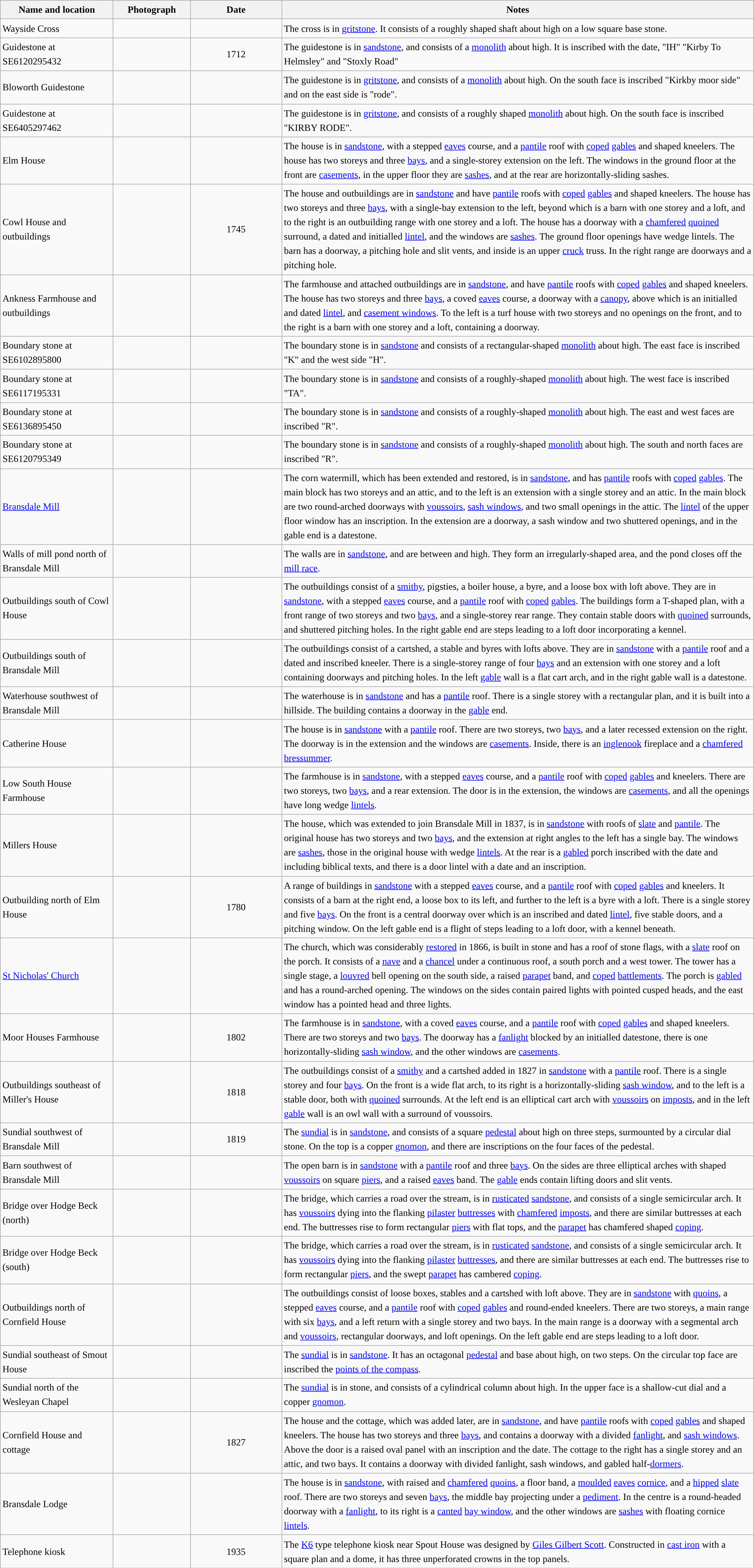<table class="wikitable sortable plainrowheaders" style="width:100%;border:0px;text-align:left;line-height:150%;">
<tr>
<th scope="col"  style="width:150px">Name and location</th>
<th scope="col"  style="width:100px" class="unsortable">Photograph</th>
<th scope="col"  style="width:120px">Date</th>
<th scope="col"  style="width:650px" class="unsortable">Notes</th>
</tr>
<tr>
<td>Wayside Cross<br><small></small></td>
<td></td>
<td align="center"></td>
<td>The cross is in <a href='#'>gritstone</a>.  It consists of a roughly shaped shaft about  high on a low square base stone.</td>
</tr>
<tr>
<td>Guidestone at SE6120295432<br><small></small></td>
<td></td>
<td align="center">1712</td>
<td>The guidestone is in <a href='#'>sandstone</a>, and consists of a <a href='#'>monolith</a> about  high.  It is inscribed with the date, "IH" "Kirby To Helmsley" and "Stoxly Road"</td>
</tr>
<tr>
<td>Bloworth Guidestone<br><small></small></td>
<td></td>
<td align="center"></td>
<td>The guidestone is in <a href='#'>gritstone</a>, and consists of a <a href='#'>monolith</a> about  high.  On the south face is inscribed "Kirkby moor side" and on the east side is "rode".</td>
</tr>
<tr>
<td>Guidestone at SE6405297462<br><small></small></td>
<td></td>
<td align="center"></td>
<td>The guidestone is in <a href='#'>gritstone</a>, and consists of a roughly shaped <a href='#'>monolith</a> about  high.  On the south face is inscribed "KIRBY RODE".</td>
</tr>
<tr>
<td>Elm House<br><small></small></td>
<td></td>
<td align="center"></td>
<td>The house is in <a href='#'>sandstone</a>, with a stepped <a href='#'>eaves</a> course, and a <a href='#'>pantile</a> roof with <a href='#'>coped</a> <a href='#'>gables</a> and shaped kneelers.  The house has two storeys and three <a href='#'>bays</a>, and a single-storey extension on the left.  The windows in the ground floor at the front are <a href='#'>casements</a>, in the upper floor they are <a href='#'>sashes</a>, and at the rear are horizontally-sliding sashes.</td>
</tr>
<tr>
<td>Cowl House and outbuildings<br><small></small></td>
<td></td>
<td align="center">1745</td>
<td>The house and outbuildings are in <a href='#'>sandstone</a> and have <a href='#'>pantile</a> roofs with <a href='#'>coped</a> <a href='#'>gables</a> and shaped kneelers.  The house has two storeys and three <a href='#'>bays</a>, with a single-bay extension to the left, beyond which is a barn with one storey and a loft, and to the right is an outbuilding range with one storey and a loft. The house has a doorway with a <a href='#'>chamfered</a> <a href='#'>quoined</a> surround, a dated and initialled <a href='#'>lintel</a>, and the windows are <a href='#'>sashes</a>.  The ground floor openings have wedge lintels.  The barn has a doorway, a pitching hole and slit vents, and inside is an upper <a href='#'>cruck</a> truss.  In the right range are doorways and a pitching hole.</td>
</tr>
<tr>
<td>Ankness Farmhouse and outbuildings<br><small></small></td>
<td></td>
<td align="center"></td>
<td>The farmhouse and attached outbuildings are in <a href='#'>sandstone</a>, and have <a href='#'>pantile</a> roofs with <a href='#'>coped</a> <a href='#'>gables</a> and shaped kneelers.  The house has two storeys and three <a href='#'>bays</a>, a coved <a href='#'>eaves</a> course, a doorway with a <a href='#'>canopy</a>, above which is an initialled and dated <a href='#'>lintel</a>, and <a href='#'>casement windows</a>.  To the left is a turf house with two storeys and no openings on the front, and to the right is a barn with one storey and a loft, containing a doorway.</td>
</tr>
<tr>
<td>Boundary stone at SE6102895800<br><small></small></td>
<td></td>
<td align="center"></td>
<td>The boundary stone is in <a href='#'>sandstone</a> and consists of a rectangular-shaped <a href='#'>monolith</a> about  high.  The east face is inscribed "K" and the west side "H".</td>
</tr>
<tr>
<td>Boundary stone at SE6117195331<br><small></small></td>
<td></td>
<td align="center"></td>
<td>The boundary stone is in <a href='#'>sandstone</a> and consists of a roughly-shaped <a href='#'>monolith</a> about  high.  The west face is inscribed "TA".</td>
</tr>
<tr>
<td>Boundary stone at SE6136895450<br><small></small></td>
<td></td>
<td align="center"></td>
<td>The boundary stone is in <a href='#'>sandstone</a> and consists of a roughly-shaped <a href='#'>monolith</a> about  high.  The east and west faces are inscribed "R".</td>
</tr>
<tr>
<td>Boundary stone at SE6120795349<br><small></small></td>
<td></td>
<td align="center"></td>
<td>The boundary stone is in <a href='#'>sandstone</a> and consists of a roughly-shaped <a href='#'>monolith</a> about  high.  The south and north faces are inscribed "R".</td>
</tr>
<tr>
<td><a href='#'>Bransdale Mill</a><br><small></small></td>
<td></td>
<td align="center"></td>
<td>The corn watermill, which has been extended and restored, is in <a href='#'>sandstone</a>, and has <a href='#'>pantile</a> roofs with <a href='#'>coped</a> <a href='#'>gables</a>.  The main block has two storeys and an attic, and to the left is an extension with a single storey and an attic.  In the main block are two round-arched doorways with <a href='#'>voussoirs</a>, <a href='#'>sash windows</a>, and two small openings in the attic.  The <a href='#'>lintel</a> of the upper floor window has an inscription.  In the extension are a doorway, a sash window and two shuttered openings, and in the gable end is a datestone.</td>
</tr>
<tr>
<td>Walls of mill pond north of Bransdale Mill<br><small></small></td>
<td></td>
<td align="center"></td>
<td>The walls are in <a href='#'>sandstone</a>, and are between  and  high.  They form an irregularly-shaped area, and the pond closes off the <a href='#'>mill race</a>.</td>
</tr>
<tr>
<td>Outbuildings south of Cowl House<br><small></small></td>
<td></td>
<td align="center"></td>
<td>The outbuildings consist of a <a href='#'>smithy</a>, pigsties, a boiler house, a byre, and a loose box with loft above.  They are in <a href='#'>sandstone</a>, with a stepped <a href='#'>eaves</a> course, and a <a href='#'>pantile</a> roof with <a href='#'>coped</a> <a href='#'>gables</a>.  The buildings form a T-shaped plan, with a front range of two storeys and two <a href='#'>bays</a>, and a single-storey rear range. They contain stable doors with <a href='#'>quoined</a> surrounds, and shuttered pitching holes.  In the right gable end are steps leading to a loft door incorporating a kennel.</td>
</tr>
<tr>
<td>Outbuildings south of Bransdale Mill<br><small></small></td>
<td></td>
<td align="center"></td>
<td>The outbuildings consist of a cartshed, a stable and byres with lofts above.  They are in <a href='#'>sandstone</a> with a <a href='#'>pantile</a> roof and a dated and inscribed kneeler.  There is a single-storey range of four <a href='#'>bays</a> and an extension with one storey and a loft containing doorways and pitching holes.  In the left <a href='#'>gable</a> wall is a flat cart arch, and in the right gable wall is a datestone.</td>
</tr>
<tr>
<td>Waterhouse southwest of Bransdale Mill<br><small></small></td>
<td></td>
<td align="center"></td>
<td>The waterhouse is in <a href='#'>sandstone</a> and has a <a href='#'>pantile</a> roof.  There is a single storey with a rectangular plan, and it is built into a hillside.  The building contains a doorway in the <a href='#'>gable</a> end.</td>
</tr>
<tr>
<td>Catherine House<br><small></small></td>
<td></td>
<td align="center"></td>
<td>The house is in <a href='#'>sandstone</a> with a <a href='#'>pantile</a> roof.  There are two storeys, two <a href='#'>bays</a>, and a later recessed extension on the right.  The doorway is in the extension and the windows are <a href='#'>casements</a>.  Inside, there is an <a href='#'>inglenook</a> fireplace and a <a href='#'>chamfered</a> <a href='#'>bressummer</a>.</td>
</tr>
<tr>
<td>Low South House Farmhouse<br><small></small></td>
<td></td>
<td align="center"></td>
<td>The farmhouse is in <a href='#'>sandstone</a>, with a stepped <a href='#'>eaves</a> course, and a <a href='#'>pantile</a> roof with <a href='#'>coped</a> <a href='#'>gables</a> and kneelers.  There are two storeys, two <a href='#'>bays</a>, and a rear extension.  The door is in the extension, the windows are <a href='#'>casements</a>, and all the openings have long wedge <a href='#'>lintels</a>.</td>
</tr>
<tr>
<td>Millers House<br><small></small></td>
<td></td>
<td align="center"></td>
<td>The house, which was extended to join Bransdale Mill in 1837, is in <a href='#'>sandstone</a> with roofs of <a href='#'>slate</a> and <a href='#'>pantile</a>.  The original house has two storeys and two <a href='#'>bays</a>, and the extension at right angles to the left has a single bay.  The windows are <a href='#'>sashes</a>, those in the original house with wedge <a href='#'>lintels</a>.  At the rear is a <a href='#'>gabled</a> porch inscribed with the date and including biblical texts, and there is a door lintel with a date and an inscription.</td>
</tr>
<tr>
<td>Outbuilding north of Elm House<br><small></small></td>
<td></td>
<td align="center">1780</td>
<td>A range of buildings in <a href='#'>sandstone</a> with a stepped <a href='#'>eaves</a> course, and a <a href='#'>pantile</a> roof with <a href='#'>coped</a> <a href='#'>gables</a> and kneelers.  It consists of a barn at the right end, a loose box to its left, and further to the left is a byre with a loft.  There is a single storey and five <a href='#'>bays</a>.  On the front is a central doorway over which is an inscribed and dated <a href='#'>lintel</a>, five stable doors, and a pitching window.  On the left gable end is a flight of steps leading to a loft door, with a kennel beneath.</td>
</tr>
<tr>
<td><a href='#'>St Nicholas' Church</a><br><small></small></td>
<td></td>
<td align="center"></td>
<td>The church, which was considerably <a href='#'>restored</a> in 1866, is built in stone and has a roof of stone flags, with a <a href='#'>slate</a> roof on the porch.  It consists of a <a href='#'>nave</a> and a <a href='#'>chancel</a> under a continuous roof, a south porch and a west tower.  The tower has a single stage, a <a href='#'>louvred</a> bell opening on the south side, a raised <a href='#'>parapet</a> band, and <a href='#'>coped</a> <a href='#'>battlements</a>.  The porch is <a href='#'>gabled</a> and has a round-arched opening.  The windows on the sides contain paired lights with pointed cusped heads, and the east window has a pointed head and three lights.</td>
</tr>
<tr>
<td>Moor Houses Farmhouse<br><small></small></td>
<td></td>
<td align="center">1802</td>
<td>The farmhouse is in <a href='#'>sandstone</a>, with a coved <a href='#'>eaves</a> course, and a <a href='#'>pantile</a> roof with <a href='#'>coped</a> <a href='#'>gables</a> and shaped kneelers.  There are two storeys and two <a href='#'>bays</a>.  The doorway has a <a href='#'>fanlight</a> blocked by an initialled datestone, there is one horizontally-sliding <a href='#'>sash window</a>, and the other windows are <a href='#'>casements</a>.</td>
</tr>
<tr>
<td>Outbuildings southeast of Miller's House<br><small></small></td>
<td></td>
<td align="center">1818</td>
<td>The outbuildings consist of a <a href='#'>smithy</a> and a cartshed added in 1827 in <a href='#'>sandstone</a> with a <a href='#'>pantile</a> roof.  There is a single storey and four <a href='#'>bays</a>.  On the front is a wide flat arch, to its right is a horizontally-sliding <a href='#'>sash window</a>, and to the left is a stable door, both with <a href='#'>quoined</a> surrounds.  At the left end is an elliptical cart arch with <a href='#'>voussoirs</a> on <a href='#'>imposts</a>, and in the left <a href='#'>gable</a> wall is an owl wall with a surround of voussoirs.</td>
</tr>
<tr>
<td>Sundial southwest of Bransdale Mill<br><small></small></td>
<td></td>
<td align="center">1819</td>
<td>The <a href='#'>sundial</a> is in <a href='#'>sandstone</a>, and consists of a square <a href='#'>pedestal</a> about  high on three steps, surmounted by a circular dial stone.  On the top is a copper <a href='#'>gnomon</a>, and there are inscriptions on the four faces of the pedestal.</td>
</tr>
<tr>
<td>Barn southwest of Bransdale Mill<br><small></small></td>
<td></td>
<td align="center"></td>
<td>The open barn is in <a href='#'>sandstone</a> with a <a href='#'>pantile</a> roof and three <a href='#'>bays</a>.  On the sides are three elliptical arches with shaped <a href='#'>voussoirs</a> on square <a href='#'>piers</a>, and a raised <a href='#'>eaves</a> band.  The <a href='#'>gable</a> ends contain lifting doors and slit vents.</td>
</tr>
<tr>
<td>Bridge over Hodge Beck (north)<br><small></small></td>
<td></td>
<td align="center"></td>
<td>The bridge, which carries a road over the stream, is in <a href='#'>rusticated</a> <a href='#'>sandstone</a>, and consists of a single semicircular arch.  It has <a href='#'>voussoirs</a> dying into the flanking <a href='#'>pilaster</a> <a href='#'>buttresses</a> with <a href='#'>chamfered</a> <a href='#'>imposts</a>, and there are similar buttresses at each end.  The buttresses rise to form rectangular <a href='#'>piers</a> with flat tops, and the <a href='#'>parapet</a> has chamfered shaped <a href='#'>coping</a>.</td>
</tr>
<tr>
<td>Bridge over Hodge Beck (south)<br><small></small></td>
<td></td>
<td align="center"></td>
<td>The bridge, which carries a road over the stream, is in <a href='#'>rusticated</a> <a href='#'>sandstone</a>, and consists of a single semicircular arch.  It has <a href='#'>voussoirs</a> dying into the flanking <a href='#'>pilaster</a> <a href='#'>buttresses</a>, and there are similar buttresses at each end.  The buttresses rise to form rectangular <a href='#'>piers</a>, and the swept <a href='#'>parapet</a> has cambered <a href='#'>coping</a>.</td>
</tr>
<tr>
<td>Outbuildings north of Cornfield House<br><small></small></td>
<td></td>
<td align="center"></td>
<td>The outbuildings consist of loose boxes, stables and a cartshed with loft above.  They are in <a href='#'>sandstone</a> with <a href='#'>quoins</a>, a stepped <a href='#'>eaves</a> course, and a <a href='#'>pantile</a> roof with <a href='#'>coped</a> <a href='#'>gables</a> and round-ended kneelers.  There are two storeys, a main range with six <a href='#'>bays</a>, and a left return with a single storey and two bays.  In the main range is a doorway with a segmental arch and <a href='#'>voussoirs</a>, rectangular doorways, and loft openings.  On the left gable end are steps leading to a loft door.</td>
</tr>
<tr>
<td>Sundial southeast of Smout House<br><small></small></td>
<td></td>
<td align="center"></td>
<td>The <a href='#'>sundial</a> is in <a href='#'>sandstone</a>.  It has an octagonal <a href='#'>pedestal</a> and base about  high, on two steps.  On the circular top face are inscribed the <a href='#'>points of the compass</a>.</td>
</tr>
<tr>
<td>Sundial north of the Wesleyan Chapel<br><small></small></td>
<td></td>
<td align="center"></td>
<td>The <a href='#'>sundial</a> is in stone, and consists of a cylindrical column about  high.  In the upper face is a shallow-cut dial and a copper <a href='#'>gnomon</a>.</td>
</tr>
<tr>
<td>Cornfield House and cottage<br><small></small></td>
<td></td>
<td align="center">1827</td>
<td>The house and the cottage, which was added later, are in <a href='#'>sandstone</a>, and have <a href='#'>pantile</a> roofs with <a href='#'>coped</a> <a href='#'>gables</a> and shaped kneelers.  The house has two storeys and three <a href='#'>bays</a>, and contains a doorway with a divided <a href='#'>fanlight</a>, and <a href='#'>sash windows</a>.  Above the door is a raised oval panel with an inscription and the date. The cottage to the right has a single storey and an attic, and two bays.  It contains a doorway with divided fanlight, sash windows, and gabled half-<a href='#'>dormers</a>.</td>
</tr>
<tr>
<td>Bransdale Lodge<br><small></small></td>
<td></td>
<td align="center"></td>
<td>The house is in <a href='#'>sandstone</a>, with raised and <a href='#'>chamfered</a> <a href='#'>quoins</a>, a floor band, a <a href='#'>moulded</a> <a href='#'>eaves</a> <a href='#'>cornice</a>, and a <a href='#'>hipped</a> <a href='#'>slate</a> roof.  There are two storeys and seven <a href='#'>bays</a>, the middle bay projecting under a <a href='#'>pediment</a>.  In the centre is a round-headed doorway with a <a href='#'>fanlight</a>, to its right is a <a href='#'>canted</a> <a href='#'>bay window</a>, and the other windows are <a href='#'>sashes</a> with floating cornice <a href='#'>lintels</a>.</td>
</tr>
<tr>
<td>Telephone kiosk<br><small></small></td>
<td></td>
<td align="center">1935</td>
<td>The <a href='#'>K6</a> type telephone kiosk near Spout House was designed by <a href='#'>Giles Gilbert Scott</a>.  Constructed in <a href='#'>cast iron</a> with a square plan and a dome, it has three unperforated crowns in the top panels.</td>
</tr>
<tr>
</tr>
</table>
